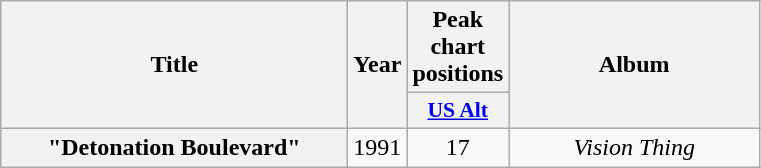<table class="wikitable plainrowheaders" style="text-align:center;">
<tr>
<th scope="col" rowspan="2" style="width:14em;">Title</th>
<th scope="col" rowspan="2" style="width:1em;">Year</th>
<th scope="col" colspan="1">Peak chart positions</th>
<th scope="col" rowspan="2" style="width:10em;">Album</th>
</tr>
<tr>
<th scope="col" style="width:2.5em;font-size:90%;"><a href='#'>US Alt</a><br></th>
</tr>
<tr>
<th scope="row">"Detonation Boulevard"</th>
<td>1991</td>
<td>17</td>
<td><em>Vision Thing</em></td>
</tr>
</table>
